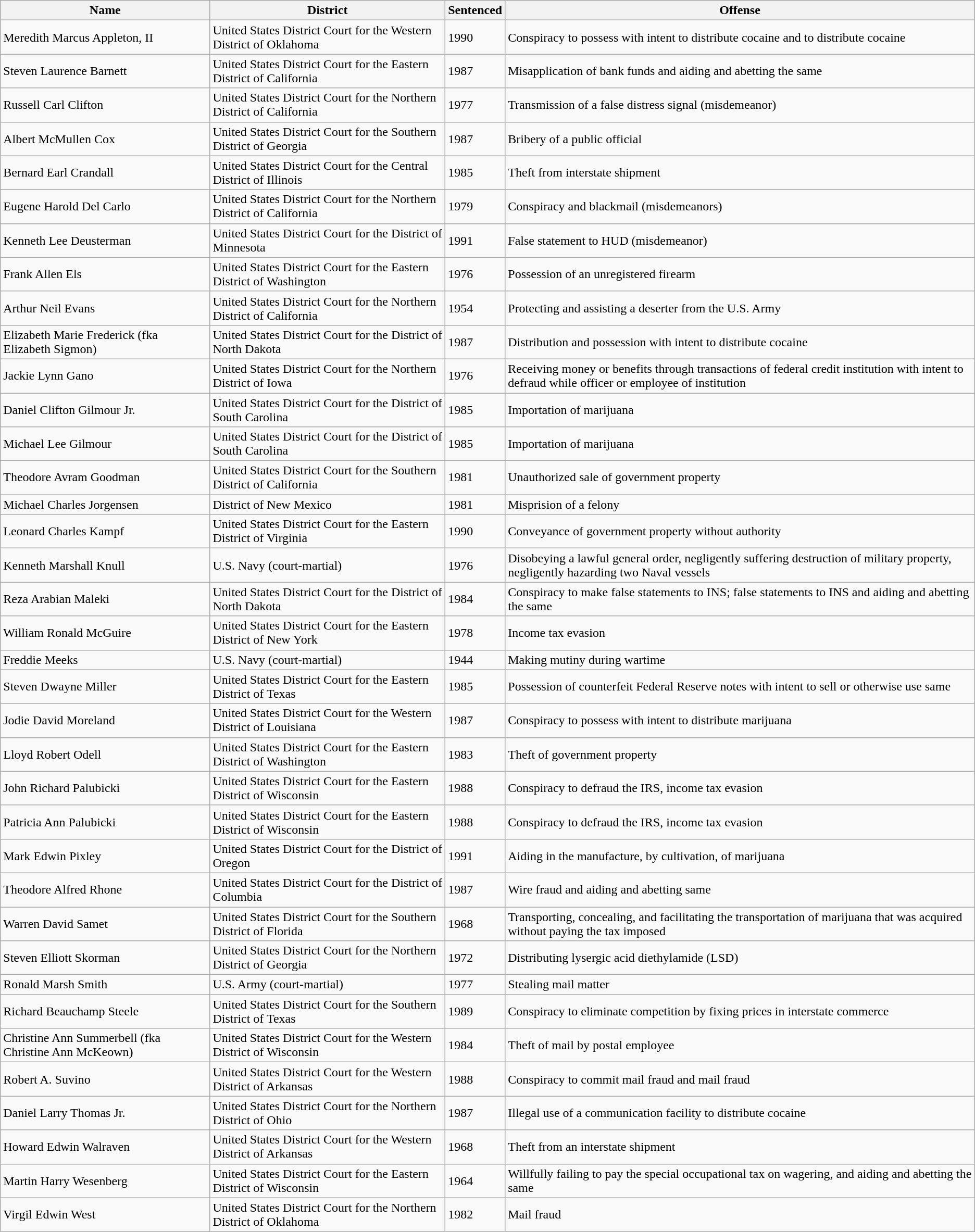<table class="wikitable sortable">
<tr>
<th>Name</th>
<th>District</th>
<th>Sentenced</th>
<th>Offense</th>
</tr>
<tr>
<td>Meredith Marcus Appleton, II</td>
<td>United States District Court for the Western District of Oklahoma</td>
<td>1990</td>
<td>Conspiracy to possess with intent to distribute cocaine and to distribute cocaine</td>
</tr>
<tr>
<td>Steven Laurence Barnett</td>
<td>United States District Court for the Eastern District of California</td>
<td>1987</td>
<td>Misapplication of bank funds and aiding and abetting the same</td>
</tr>
<tr>
<td>Russell Carl Clifton</td>
<td>United States District Court for the Northern District of California</td>
<td>1977</td>
<td>Transmission of a false distress signal (misdemeanor)</td>
</tr>
<tr>
<td>Albert McMullen Cox</td>
<td>United States District Court for the Southern District of Georgia</td>
<td>1987</td>
<td>Bribery of a public official</td>
</tr>
<tr>
<td>Bernard Earl Crandall</td>
<td>United States District Court for the Central District of Illinois</td>
<td>1985</td>
<td>Theft from interstate shipment</td>
</tr>
<tr>
<td>Eugene Harold Del Carlo</td>
<td>United States District Court for the Northern District of California</td>
<td>1979</td>
<td>Conspiracy and blackmail (misdemeanors)</td>
</tr>
<tr>
<td>Kenneth Lee Deusterman</td>
<td>United States District Court for the District of Minnesota</td>
<td>1991</td>
<td>False statement to HUD (misdemeanor)</td>
</tr>
<tr>
<td>Frank Allen Els</td>
<td>United States District Court for the Eastern District of Washington</td>
<td>1976</td>
<td>Possession of an unregistered firearm</td>
</tr>
<tr>
<td>Arthur Neil Evans</td>
<td>United States District Court for the Northern District of California</td>
<td>1954</td>
<td>Protecting and assisting a deserter from the U.S. Army</td>
</tr>
<tr>
<td>Elizabeth Marie Frederick (fka Elizabeth Sigmon)</td>
<td>United States District Court for the District of North Dakota</td>
<td>1987</td>
<td>Distribution and possession with intent to distribute cocaine</td>
</tr>
<tr>
<td>Jackie Lynn Gano</td>
<td>United States District Court for the Northern District of Iowa</td>
<td>1976</td>
<td>Receiving money or benefits through transactions of federal credit institution with intent to defraud while officer or employee of institution</td>
</tr>
<tr>
<td>Daniel Clifton Gilmour Jr.</td>
<td>United States District Court for the District of South Carolina</td>
<td>1985</td>
<td>Importation of marijuana</td>
</tr>
<tr>
<td>Michael Lee Gilmour</td>
<td>United States District Court for the District of South Carolina</td>
<td>1985</td>
<td>Importation of marijuana</td>
</tr>
<tr>
<td>Theodore Avram Goodman</td>
<td>United States District Court for the Southern District of California</td>
<td>1981</td>
<td>Unauthorized sale of government property</td>
</tr>
<tr>
<td>Michael Charles Jorgensen</td>
<td>District of New Mexico</td>
<td>1981</td>
<td>Misprision of a felony</td>
</tr>
<tr>
<td>Leonard Charles Kampf</td>
<td>United States District Court for the Eastern District of Virginia</td>
<td>1990</td>
<td>Conveyance of government property without authority</td>
</tr>
<tr>
<td>Kenneth Marshall Knull</td>
<td>U.S. Navy (court-martial)</td>
<td>1976</td>
<td>Disobeying a lawful general order, negligently suffering destruction of military property, negligently hazarding two Naval vessels</td>
</tr>
<tr>
<td>Reza Arabian Maleki</td>
<td>United States District Court for the District of North Dakota</td>
<td>1984</td>
<td>Conspiracy to make false statements to INS; false statements to INS and aiding and abetting the same</td>
</tr>
<tr>
<td>William Ronald McGuire</td>
<td>United States District Court for the Eastern District of New York</td>
<td>1978</td>
<td>Income tax evasion</td>
</tr>
<tr>
<td>Freddie Meeks</td>
<td>U.S. Navy (court-martial)</td>
<td>1944</td>
<td>Making mutiny during wartime</td>
</tr>
<tr>
<td>Steven Dwayne Miller</td>
<td>United States District Court for the Eastern District of Texas</td>
<td>1985</td>
<td>Possession of counterfeit Federal Reserve notes with intent to sell or otherwise use same</td>
</tr>
<tr>
<td>Jodie David Moreland</td>
<td>United States District Court for the Western District of Louisiana</td>
<td>1987</td>
<td>Conspiracy to possess with intent to distribute marijuana</td>
</tr>
<tr>
<td>Lloyd Robert Odell</td>
<td>United States District Court for the Eastern District of Washington</td>
<td>1983</td>
<td>Theft of government property</td>
</tr>
<tr>
<td>John Richard Palubicki</td>
<td>United States District Court for the Eastern District of Wisconsin</td>
<td>1988</td>
<td>Conspiracy to defraud the IRS, income tax evasion</td>
</tr>
<tr>
<td>Patricia Ann Palubicki</td>
<td>United States District Court for the Eastern District of Wisconsin</td>
<td>1988</td>
<td>Conspiracy to defraud the IRS, income tax evasion</td>
</tr>
<tr>
<td>Mark Edwin Pixley</td>
<td>United States District Court for the District of Oregon</td>
<td>1991</td>
<td>Aiding in the manufacture, by cultivation, of marijuana</td>
</tr>
<tr>
<td>Theodore Alfred Rhone</td>
<td>United States District Court for the District of Columbia</td>
<td>1987</td>
<td>Wire fraud and aiding and abetting same</td>
</tr>
<tr>
<td>Warren David Samet</td>
<td>United States District Court for the Southern District of Florida</td>
<td>1968</td>
<td>Transporting, concealing, and facilitating the transportation of marijuana that was acquired without paying the tax imposed</td>
</tr>
<tr>
<td>Steven Elliott Skorman</td>
<td>United States District Court for the Northern District of Georgia</td>
<td>1972</td>
<td>Distributing lysergic acid diethylamide (LSD)</td>
</tr>
<tr>
<td>Ronald Marsh Smith</td>
<td>U.S. Army (court-martial)</td>
<td>1977</td>
<td>Stealing mail matter</td>
</tr>
<tr>
<td>Richard Beauchamp Steele</td>
<td>United States District Court for the Southern District of Texas</td>
<td>1989</td>
<td>Conspiracy to eliminate competition by fixing prices in interstate commerce</td>
</tr>
<tr>
<td>Christine Ann Summerbell (fka Christine Ann McKeown)</td>
<td>United States District Court for the Western District of Wisconsin</td>
<td>1984</td>
<td>Theft of mail by postal employee</td>
</tr>
<tr>
<td>Robert A. Suvino</td>
<td>United States District Court for the Western District of Arkansas</td>
<td>1988</td>
<td>Conspiracy to commit mail fraud and mail fraud</td>
</tr>
<tr>
<td>Daniel Larry Thomas Jr.</td>
<td>United States District Court for the Northern District of Ohio</td>
<td>1987</td>
<td>Illegal use of a communication facility to distribute cocaine</td>
</tr>
<tr>
<td>Howard Edwin Walraven</td>
<td>United States District Court for the Western District of Arkansas</td>
<td>1968</td>
<td>Theft from an interstate shipment</td>
</tr>
<tr>
<td>Martin Harry Wesenberg</td>
<td>United States District Court for the Eastern District of Wisconsin</td>
<td>1964</td>
<td>Willfully failing to pay the special occupational tax on wagering, and aiding and abetting the same</td>
</tr>
<tr>
<td>Virgil Edwin West</td>
<td>United States District Court for the Northern District of Oklahoma</td>
<td>1982</td>
<td>Mail fraud</td>
</tr>
</table>
